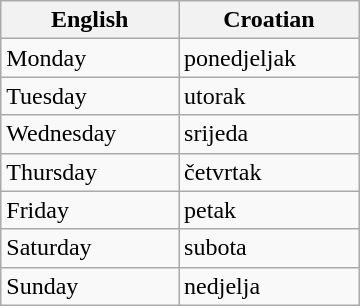<table class="wikitable" style="width:15em">
<tr>
<th>English</th>
<th>Croatian</th>
</tr>
<tr>
<td>Monday</td>
<td>ponedjeljak</td>
</tr>
<tr>
<td>Tuesday</td>
<td>utorak</td>
</tr>
<tr>
<td>Wednesday</td>
<td>srijeda</td>
</tr>
<tr>
<td>Thursday</td>
<td>četvrtak</td>
</tr>
<tr>
<td>Friday</td>
<td>petak</td>
</tr>
<tr>
<td>Saturday</td>
<td>subota</td>
</tr>
<tr>
<td>Sunday</td>
<td>nedjelja</td>
</tr>
</table>
